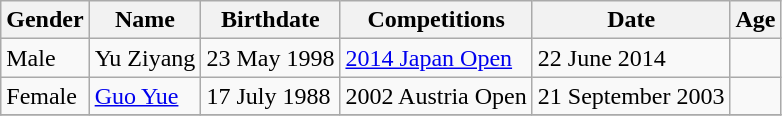<table class="wikitable">
<tr>
<th>Gender</th>
<th>Name</th>
<th>Birthdate</th>
<th>Competitions</th>
<th>Date</th>
<th>Age</th>
</tr>
<tr>
<td>Male</td>
<td>Yu Ziyang</td>
<td>23 May 1998</td>
<td><a href='#'>2014 Japan Open</a></td>
<td>22 June 2014</td>
<td></td>
</tr>
<tr>
<td>Female</td>
<td><a href='#'>Guo Yue</a></td>
<td>17 July 1988</td>
<td>2002 Austria Open</td>
<td>21 September 2003</td>
<td></td>
</tr>
<tr>
</tr>
</table>
